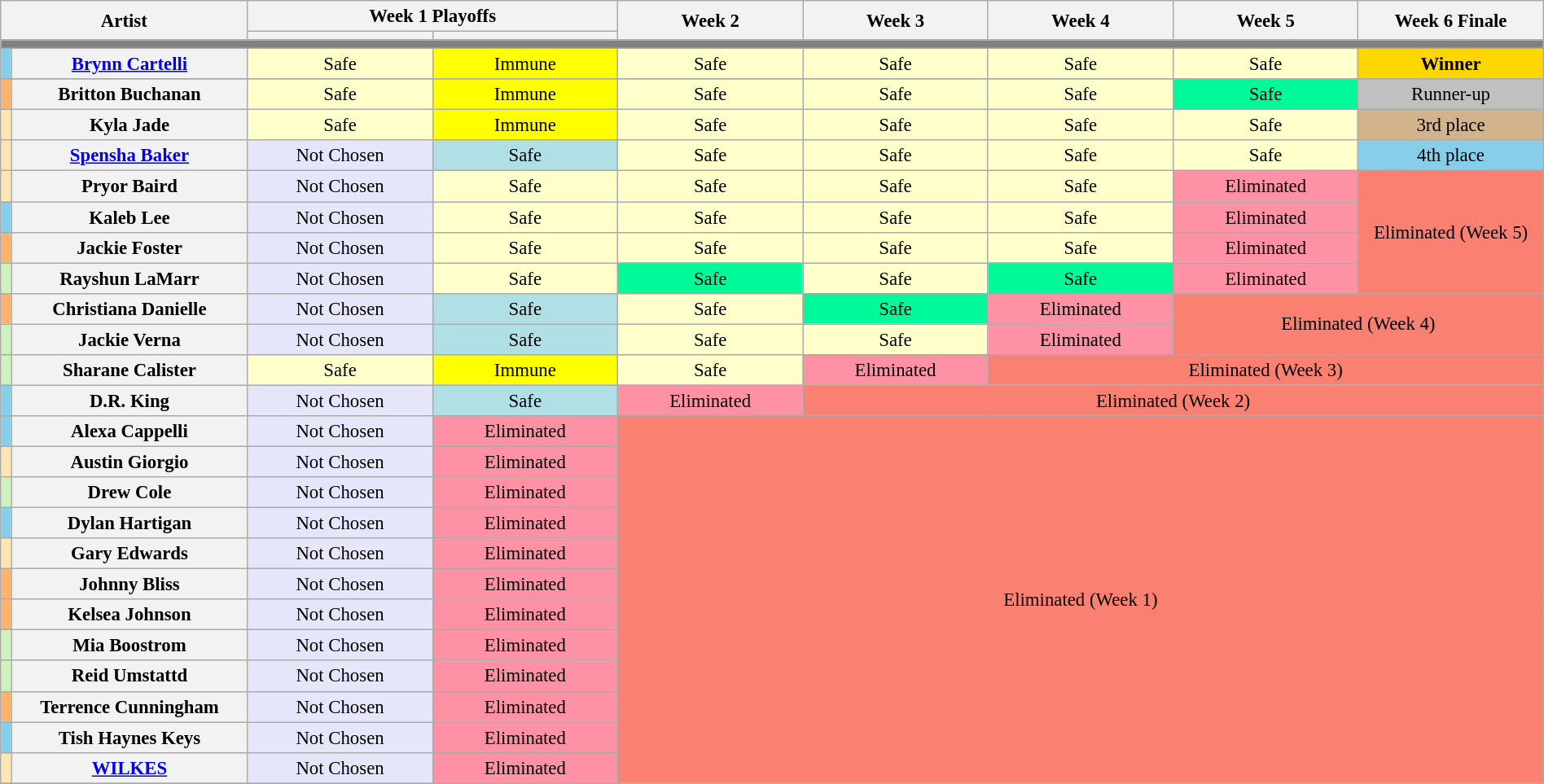<table class="wikitable" style="font-size:95%; text-align:center; width:100%;">
<tr>
<th width="16%" rowspan="2" colspan="2">Artist</th>
<th colspan="2">Week 1 Playoffs</th>
<th rowspan="2" style="width:12%;">Week 2</th>
<th rowspan="2" style="width:12%;">Week 3</th>
<th rowspan="2" style="width:12%;">Week 4</th>
<th rowspan="2" style="width:12%;">Week 5</th>
<th rowspan="2" style="width:12%;">Week 6 Finale</th>
</tr>
<tr>
<th style="width:12%;"></th>
<th style="width:12%;"></th>
</tr>
<tr>
<th colspan="11" style="background:gray;"></th>
</tr>
<tr>
<th style="background:#87ceeb;"></th>
<th><a href='#'>Brynn Cartelli</a></th>
<td style="background:#FFFFCC;">Safe</td>
<td bgcolor="yellow">Immune</td>
<td style="background:#FFFFCC;">Safe</td>
<td style="background:#FFFFCC;">Safe</td>
<td style="background:#FFFFCC;">Safe</td>
<td style="background:#FFFFCC;">Safe</td>
<td style="background:gold;"><strong>Winner</strong></td>
</tr>
<tr>
</tr>
<tr>
<th style="background:#fbb46e;"></th>
<th>Britton Buchanan</th>
<td style="background:#FFFFCC;">Safe</td>
<td bgcolor="yellow">Immune</td>
<td style="background:#FFFFCC;">Safe</td>
<td style="background:#FFFFCC;">Safe</td>
<td style="background:#FFFFCC;">Safe</td>
<td style="background:#00FA9A;">Safe</td>
<td style="background:silver;">Runner-up</td>
</tr>
<tr>
<th style="background:#ffe5b4;"></th>
<th>Kyla Jade</th>
<td style="background:#FFFFCC;">Safe</td>
<td bgcolor="yellow">Immune</td>
<td style="background:#FFFFCC;">Safe</td>
<td style="background:#FFFFCC;">Safe</td>
<td style="background:#FFFFCC;">Safe</td>
<td style="background:#FFFFCC;">Safe</td>
<td style="background:tan;">3rd place</td>
</tr>
<tr>
<th style="background:#ffe5b4;"></th>
<th><a href='#'>Spensha Baker</a></th>
<td bgcolor=#E6E6FA>Not Chosen</td>
<td style="background:#B0E0E6;">Safe</td>
<td style="background:#FFFFCC;">Safe</td>
<td style="background:#FFFFCC;">Safe</td>
<td style="background:#FFFFCC;">Safe</td>
<td style="background:#FFFFCC;">Safe</td>
<td style="background:#87ceeb;">4th place</td>
</tr>
<tr>
<th style="background:#ffe5b4;"></th>
<th>Pryor Baird</th>
<td bgcolor=#E6E6FA>Not Chosen</td>
<td style="background:#FFFFCC;">Safe</td>
<td style="background:#FFFFCC;">Safe</td>
<td style="background:#FFFFCC;">Safe</td>
<td style="background:#FFFFCC;">Safe</td>
<td style="background:#FF91A4;">Eliminated</td>
<td rowspan="4" colspan="2" style="background:salmon;">Eliminated (Week 5)</td>
</tr>
<tr>
<th style="background:#87ceeb;"></th>
<th>Kaleb Lee</th>
<td bgcolor=#E6E6FA>Not Chosen</td>
<td style="background:#FFFFCC;">Safe</td>
<td style="background:#FFFFCC;">Safe</td>
<td style="background:#FFFFCC;">Safe</td>
<td style="background:#FFFFCC;">Safe</td>
<td style="background:#FF91A4;">Eliminated</td>
</tr>
<tr>
<th style="background:#fbb46e;"></th>
<th>Jackie Foster</th>
<td bgcolor=#E6E6FA>Not Chosen</td>
<td style="background:#FFFFCC;">Safe</td>
<td style="background:#FFFFCC;">Safe</td>
<td style="background:#FFFFCC;">Safe</td>
<td style="background:#FFFFCC;">Safe</td>
<td style="background:#FF91A4;">Eliminated</td>
</tr>
<tr>
<th style="background:#d0f0c0;"></th>
<th>Rayshun LaMarr</th>
<td bgcolor=#E6E6FA>Not Chosen</td>
<td style="background:#FFFFCC;">Safe</td>
<td style="background:#00FA9A;">Safe</td>
<td style="background:#FFFFCC;">Safe</td>
<td style="background:#00FA9A;">Safe</td>
<td style="background:#FF91A4;">Eliminated</td>
</tr>
<tr>
<th style="background:#fbb46e;"></th>
<th>Christiana Danielle</th>
<td bgcolor=#E6E6FA>Not Chosen</td>
<td style="background:#B0E0E6;">Safe</td>
<td style="background:#FFFFCC;">Safe</td>
<td style="background:#00FA9A;">Safe</td>
<td style="background:#FF91A4;">Eliminated</td>
<td rowspan="2" colspan="3" style="background:salmon;">Eliminated (Week 4)</td>
</tr>
<tr>
<th style="background:#d0f0c0;"></th>
<th>Jackie Verna</th>
<td bgcolor=#E6E6FA>Not Chosen</td>
<td style="background:#B0E0E6;">Safe</td>
<td style="background:#FFFFCC;">Safe</td>
<td style="background:#FFFFCC;">Safe</td>
<td style="background:#FF91A4;">Eliminated</td>
</tr>
<tr>
<th style="background:#d0f0c0;"></th>
<th>Sharane Calister</th>
<td style="background:#FFFFCC;">Safe</td>
<td bgcolor=yellow>Immune</td>
<td style="background:#FFFFCC;">Safe</td>
<td style="background:#FF91A4;">Eliminated</td>
<td colspan="3" style="background:salmon;">Eliminated (Week 3)</td>
</tr>
<tr>
<th style="background:#87ceeb;"></th>
<th>D.R. King</th>
<td bgcolor=#E6E6FA>Not Chosen</td>
<td style="background:#B0E0E6;">Safe</td>
<td style="background:#FF91A4;">Eliminated</td>
<td colspan="4" style="background:salmon;">Eliminated (Week 2)</td>
</tr>
<tr>
<th style="background:#87ceeb;"></th>
<th>Alexa Cappelli</th>
<td bgcolor=#E6E6FA>Not Chosen</td>
<td style="background:#FF91A4;">Eliminated</td>
<td rowspan="12" colspan="6" style="background:salmon;">Eliminated (Week 1)</td>
</tr>
<tr>
<th style="background:#ffe5b4;"></th>
<th>Austin Giorgio</th>
<td bgcolor=#E6E6FA>Not Chosen</td>
<td style="background:#FF91A4;">Eliminated</td>
</tr>
<tr>
<th style="background:#d0f0c0;"></th>
<th>Drew Cole</th>
<td bgcolor=#E6E6FA>Not Chosen</td>
<td style="background:#FF91A4;">Eliminated</td>
</tr>
<tr>
<th style="background:#87ceeb;"></th>
<th>Dylan Hartigan</th>
<td bgcolor=#E6E6FA>Not Chosen</td>
<td style="background:#FF91A4;">Eliminated</td>
</tr>
<tr>
<th style="background:#ffe5b4;"></th>
<th>Gary Edwards</th>
<td bgcolor=#E6E6FA>Not Chosen</td>
<td style="background:#FF91A4;">Eliminated</td>
</tr>
<tr>
<th style="background:#fbb46e;"></th>
<th>Johnny Bliss</th>
<td bgcolor=#E6E6FA>Not Chosen</td>
<td style="background:#FF91A4;">Eliminated</td>
</tr>
<tr>
<th style="background:#fbb46e;"></th>
<th>Kelsea Johnson</th>
<td bgcolor=#E6E6FA>Not Chosen</td>
<td style="background:#FF91A4;">Eliminated</td>
</tr>
<tr>
<th style="background:#d0f0c0;"></th>
<th>Mia Boostrom</th>
<td bgcolor=#E6E6FA>Not Chosen</td>
<td style="background:#FF91A4;">Eliminated</td>
</tr>
<tr>
<th style="background:#d0f0c0;"></th>
<th>Reid Umstattd</th>
<td bgcolor=#E6E6FA>Not Chosen</td>
<td style="background:#FF91A4;">Eliminated</td>
</tr>
<tr>
<th style="background:#fbb46e;"></th>
<th>Terrence Cunningham</th>
<td bgcolor=#E6E6FA>Not Chosen</td>
<td style="background:#FF91A4;">Eliminated</td>
</tr>
<tr>
<th style="background:#87ceeb;"></th>
<th>Tish Haynes Keys</th>
<td bgcolor=#E6E6FA>Not Chosen</td>
<td style="background:#FF91A4;">Eliminated</td>
</tr>
<tr>
<th style="background:#ffe5b4;"></th>
<th><a href='#'>WILKES</a></th>
<td bgcolor=#E6E6FA>Not Chosen</td>
<td style="background:#FF91A4;">Eliminated</td>
</tr>
<tr>
</tr>
</table>
